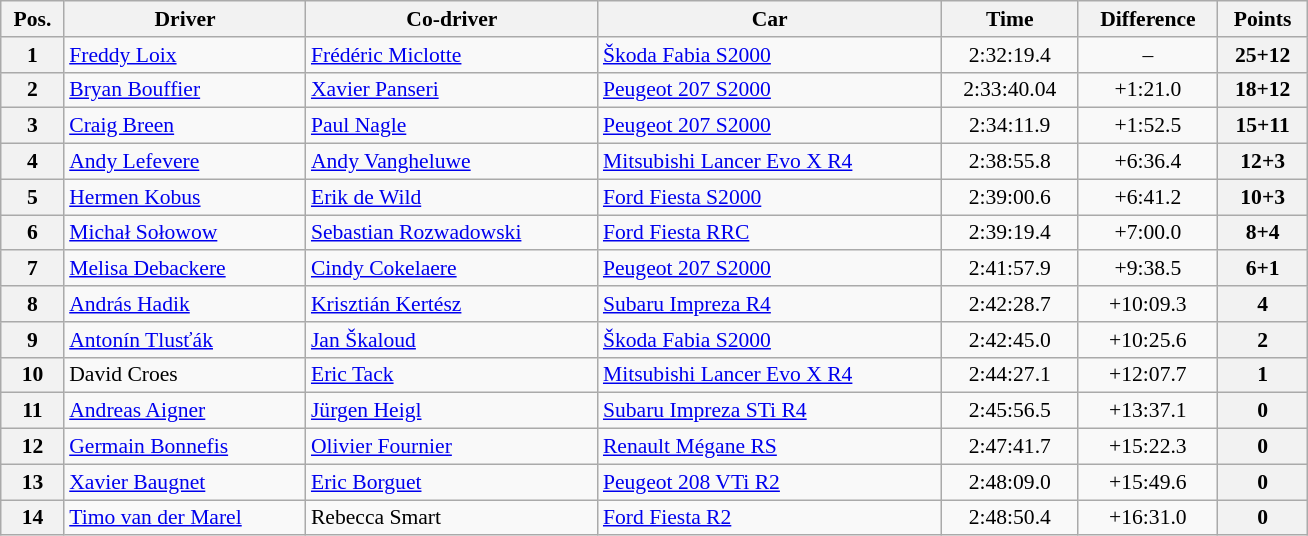<table class="wikitable"  style="width:69%; text-align:center; font-size:90%; max-width:950px;">
<tr>
<th>Pos.</th>
<th>Driver</th>
<th>Co-driver</th>
<th>Car</th>
<th>Time</th>
<th>Difference</th>
<th>Points</th>
</tr>
<tr>
<th>1</th>
<td align=left> <a href='#'>Freddy Loix</a></td>
<td align=left> <a href='#'>Frédéric Miclotte</a></td>
<td align=left> <a href='#'>Škoda Fabia S2000</a></td>
<td>2:32:19.4</td>
<td>–</td>
<th>25+12</th>
</tr>
<tr>
<th>2</th>
<td align=left> <a href='#'>Bryan Bouffier</a></td>
<td align=left> <a href='#'>Xavier Panseri</a></td>
<td align=left> <a href='#'>Peugeot 207 S2000</a></td>
<td>2:33:40.04</td>
<td>+1:21.0</td>
<th>18+12</th>
</tr>
<tr>
<th>3</th>
<td align=left> <a href='#'>Craig Breen</a></td>
<td align=left> <a href='#'>Paul Nagle</a></td>
<td align=left> <a href='#'>Peugeot 207 S2000</a></td>
<td>2:34:11.9</td>
<td>+1:52.5</td>
<th>15+11</th>
</tr>
<tr>
<th>4</th>
<td align=left> <a href='#'>Andy Lefevere</a></td>
<td align=left> <a href='#'>Andy Vangheluwe</a></td>
<td align=left> <a href='#'>Mitsubishi Lancer Evo X R4</a></td>
<td>2:38:55.8</td>
<td>+6:36.4</td>
<th>12+3</th>
</tr>
<tr>
<th>5</th>
<td align=left> <a href='#'>Hermen Kobus</a></td>
<td align=left> <a href='#'>Erik de Wild</a></td>
<td align=left> <a href='#'>Ford Fiesta S2000</a></td>
<td>2:39:00.6</td>
<td>+6:41.2</td>
<th>10+3</th>
</tr>
<tr>
<th>6</th>
<td align=left> <a href='#'>Michał Sołowow</a></td>
<td align=left> <a href='#'>Sebastian Rozwadowski</a></td>
<td align=left> <a href='#'>Ford Fiesta RRC</a></td>
<td>2:39:19.4</td>
<td>+7:00.0</td>
<th>8+4</th>
</tr>
<tr>
<th>7</th>
<td align=left> <a href='#'>Melisa Debackere</a></td>
<td align=left> <a href='#'>Cindy Cokelaere</a></td>
<td align=left> <a href='#'>Peugeot 207 S2000</a></td>
<td>2:41:57.9</td>
<td>+9:38.5</td>
<th>6+1</th>
</tr>
<tr>
<th>8</th>
<td align=left> <a href='#'>András Hadik</a></td>
<td align=left> <a href='#'>Krisztián Kertész</a></td>
<td align=left> <a href='#'>Subaru Impreza R4</a></td>
<td>2:42:28.7</td>
<td>+10:09.3</td>
<th>4</th>
</tr>
<tr>
<th>9</th>
<td align=left> <a href='#'>Antonín Tlusťák</a></td>
<td align=left> <a href='#'>Jan Škaloud</a></td>
<td align=left> <a href='#'>Škoda Fabia S2000</a></td>
<td>2:42:45.0</td>
<td>+10:25.6</td>
<th>2</th>
</tr>
<tr>
<th>10</th>
<td align=left> David Croes</td>
<td align=left> <a href='#'>Eric Tack</a></td>
<td align=left> <a href='#'>Mitsubishi Lancer Evo X R4</a></td>
<td>2:44:27.1</td>
<td>+12:07.7</td>
<th>1</th>
</tr>
<tr>
<th>11</th>
<td align=left> <a href='#'>Andreas Aigner</a></td>
<td align=left> <a href='#'>Jürgen Heigl</a></td>
<td align=left> <a href='#'>Subaru Impreza STi R4</a></td>
<td>2:45:56.5</td>
<td>+13:37.1</td>
<th>0</th>
</tr>
<tr>
<th>12</th>
<td align=left> <a href='#'>Germain Bonnefis</a></td>
<td align=left> <a href='#'>Olivier Fournier</a></td>
<td align=left> <a href='#'>Renault Mégane RS</a></td>
<td>2:47:41.7</td>
<td>+15:22.3</td>
<th>0</th>
</tr>
<tr>
<th>13</th>
<td align=left> <a href='#'>Xavier Baugnet</a></td>
<td align=left> <a href='#'>Eric Borguet</a></td>
<td align=left> <a href='#'>Peugeot 208 VTi R2</a></td>
<td>2:48:09.0</td>
<td>+15:49.6</td>
<th>0</th>
</tr>
<tr>
<th>14</th>
<td align=left> <a href='#'>Timo van der Marel</a></td>
<td align=left> Rebecca Smart</td>
<td align=left> <a href='#'>Ford Fiesta R2</a></td>
<td>2:48:50.4</td>
<td>+16:31.0</td>
<th>0</th>
</tr>
</table>
